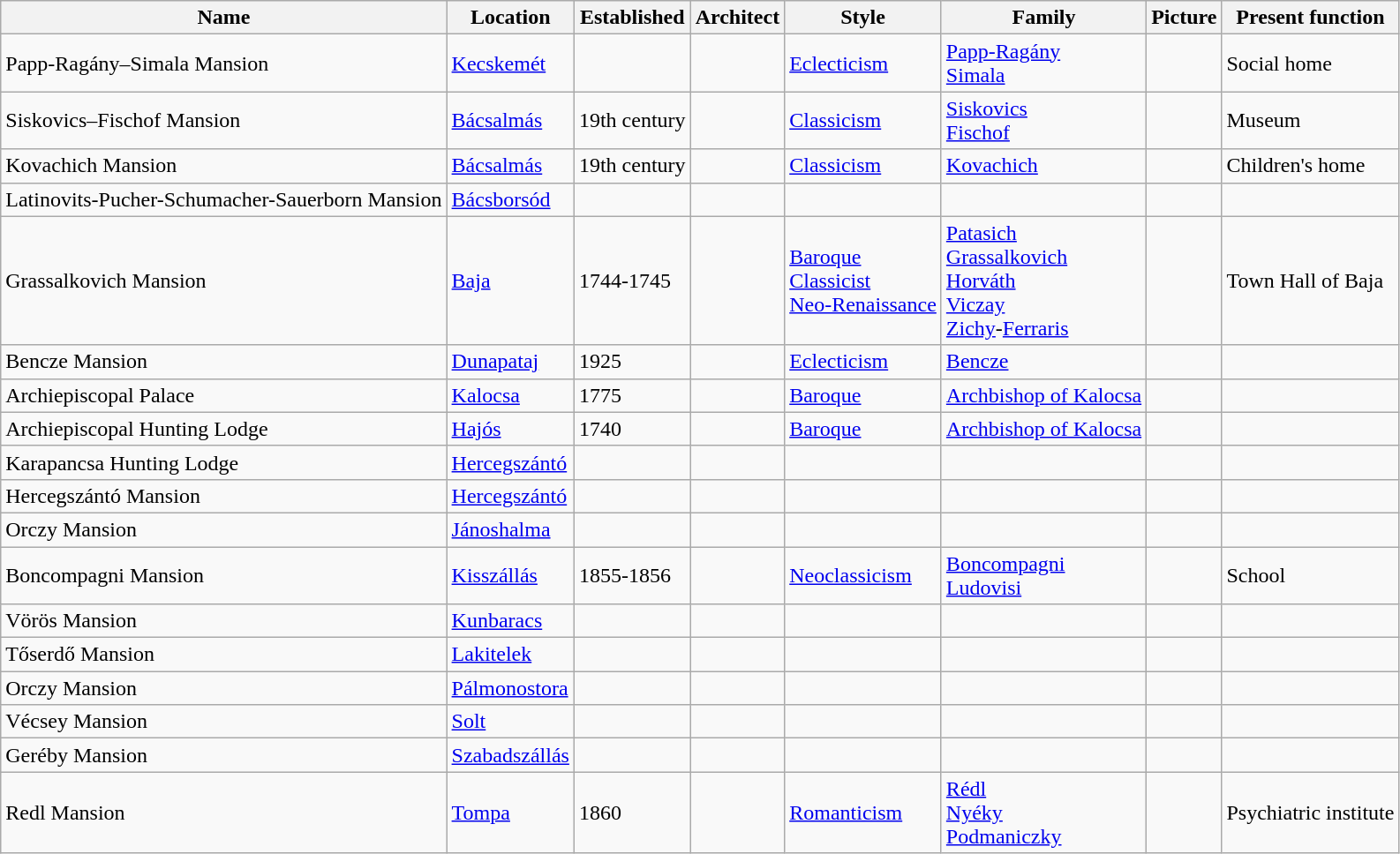<table class="sortable wikitable">
<tr>
<th>Name</th>
<th>Location</th>
<th>Established</th>
<th>Architect</th>
<th>Style</th>
<th>Family</th>
<th>Picture</th>
<th>Present function</th>
</tr>
<tr>
<td>Papp-Ragány–Simala Mansion</td>
<td><a href='#'>Kecskemét</a></td>
<td></td>
<td></td>
<td><a href='#'>Eclecticism</a></td>
<td><a href='#'>Papp-Ragány</a> <br><a href='#'>Simala</a></td>
<td></td>
<td>Social home</td>
</tr>
<tr>
<td>Siskovics–Fischof Mansion</td>
<td><a href='#'>Bácsalmás</a></td>
<td>19th century</td>
<td></td>
<td><a href='#'>Classicism</a></td>
<td><a href='#'>Siskovics</a> <br><a href='#'>Fischof</a></td>
<td></td>
<td>Museum</td>
</tr>
<tr>
<td>Kovachich Mansion</td>
<td><a href='#'>Bácsalmás</a></td>
<td>19th century</td>
<td></td>
<td><a href='#'>Classicism</a></td>
<td><a href='#'>Kovachich</a></td>
<td></td>
<td>Children's home</td>
</tr>
<tr>
<td>Latinovits-Pucher-Schumacher-Sauerborn Mansion</td>
<td><a href='#'>Bácsborsód</a></td>
<td></td>
<td></td>
<td></td>
<td></td>
<td></td>
<td></td>
</tr>
<tr>
<td>Grassalkovich Mansion</td>
<td><a href='#'>Baja</a></td>
<td>1744-1745</td>
<td></td>
<td><a href='#'>Baroque</a> <br><a href='#'>Classicist</a> <br><a href='#'>Neo-Renaissance</a></td>
<td><a href='#'>Patasich</a> <br><a href='#'>Grassalkovich</a> <br><a href='#'>Horváth</a> <br><a href='#'>Viczay</a> <br><a href='#'>Zichy</a>-<a href='#'>Ferraris</a></td>
<td></td>
<td>Town Hall of Baja</td>
</tr>
<tr>
<td>Bencze Mansion</td>
<td><a href='#'>Dunapataj</a></td>
<td>1925</td>
<td></td>
<td><a href='#'>Eclecticism</a></td>
<td><a href='#'>Bencze</a></td>
<td></td>
<td></td>
</tr>
<tr>
<td>Archiepiscopal Palace</td>
<td><a href='#'>Kalocsa</a></td>
<td>1775</td>
<td></td>
<td><a href='#'>Baroque</a></td>
<td><a href='#'>Archbishop of Kalocsa</a></td>
<td></td>
<td></td>
</tr>
<tr>
<td>Archiepiscopal Hunting Lodge</td>
<td><a href='#'>Hajós</a></td>
<td>1740</td>
<td></td>
<td><a href='#'>Baroque</a></td>
<td><a href='#'>Archbishop of Kalocsa</a></td>
<td></td>
<td></td>
</tr>
<tr>
<td>Karapancsa Hunting Lodge</td>
<td><a href='#'>Hercegszántó</a></td>
<td></td>
<td></td>
<td></td>
<td></td>
<td></td>
<td></td>
</tr>
<tr>
<td>Hercegszántó Mansion</td>
<td><a href='#'>Hercegszántó</a></td>
<td></td>
<td></td>
<td></td>
<td></td>
<td></td>
<td></td>
</tr>
<tr>
<td>Orczy Mansion</td>
<td><a href='#'>Jánoshalma</a></td>
<td></td>
<td></td>
<td></td>
<td></td>
<td></td>
<td></td>
</tr>
<tr>
<td>Boncompagni Mansion</td>
<td><a href='#'>Kisszállás</a></td>
<td>1855-1856</td>
<td></td>
<td><a href='#'>Neoclassicism</a></td>
<td><a href='#'>Boncompagni</a> <br><a href='#'>Ludovisi</a></td>
<td></td>
<td>School</td>
</tr>
<tr>
<td>Vörös Mansion</td>
<td><a href='#'>Kunbaracs</a></td>
<td></td>
<td></td>
<td></td>
<td></td>
<td></td>
<td></td>
</tr>
<tr>
<td>Tőserdő Mansion</td>
<td><a href='#'>Lakitelek</a></td>
<td></td>
<td></td>
<td></td>
<td></td>
<td></td>
<td></td>
</tr>
<tr>
<td>Orczy Mansion</td>
<td><a href='#'>Pálmonostora</a></td>
<td></td>
<td></td>
<td></td>
<td></td>
<td></td>
<td></td>
</tr>
<tr>
<td>Vécsey Mansion</td>
<td><a href='#'>Solt</a></td>
<td></td>
<td></td>
<td></td>
<td></td>
<td></td>
<td></td>
</tr>
<tr>
<td>Geréby Mansion</td>
<td><a href='#'>Szabadszállás</a></td>
<td></td>
<td></td>
<td></td>
<td></td>
<td></td>
<td></td>
</tr>
<tr>
<td>Redl Mansion</td>
<td><a href='#'>Tompa</a></td>
<td>1860</td>
<td></td>
<td><a href='#'>Romanticism</a></td>
<td><a href='#'>Rédl</a> <br><a href='#'>Nyéky</a> <br><a href='#'>Podmaniczky</a></td>
<td></td>
<td>Psychiatric institute</td>
</tr>
</table>
